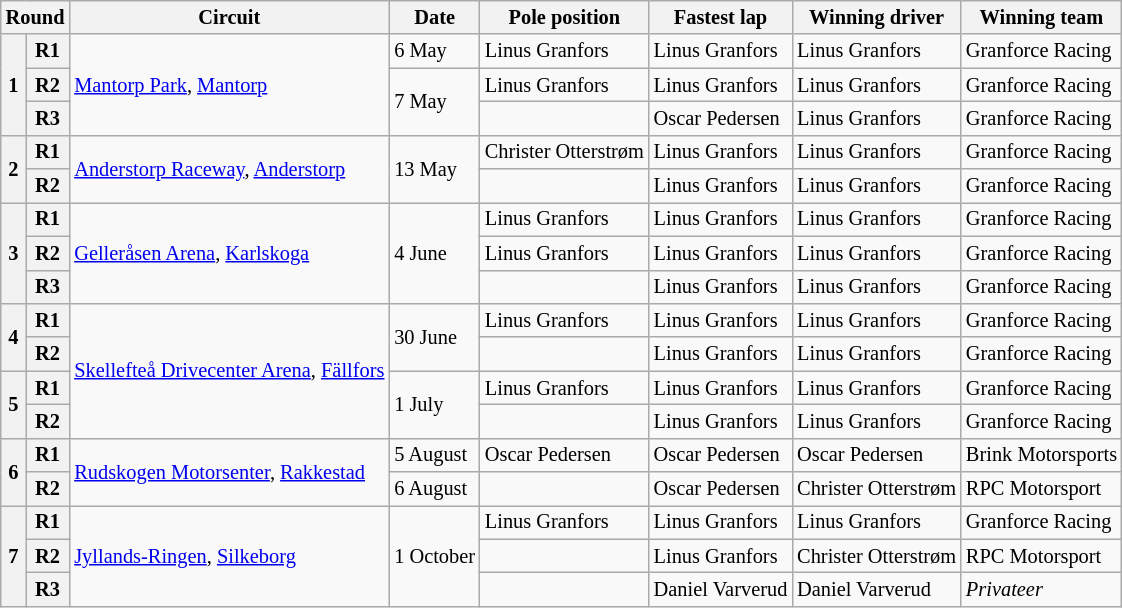<table class="wikitable" style="font-size: 85%">
<tr>
<th colspan=2>Round</th>
<th>Circuit</th>
<th>Date</th>
<th>Pole position</th>
<th>Fastest lap</th>
<th>Winning driver</th>
<th>Winning team</th>
</tr>
<tr>
<th rowspan=3>1</th>
<th>R1</th>
<td rowspan=3> <a href='#'>Mantorp Park</a>, <a href='#'>Mantorp</a></td>
<td>6 May</td>
<td> Linus Granfors</td>
<td> Linus Granfors</td>
<td> Linus Granfors</td>
<td> Granforce Racing</td>
</tr>
<tr>
<th>R2</th>
<td rowspan=2>7 May</td>
<td> Linus Granfors</td>
<td> Linus Granfors</td>
<td> Linus Granfors</td>
<td> Granforce Racing</td>
</tr>
<tr>
<th>R3</th>
<td></td>
<td> Oscar Pedersen</td>
<td> Linus Granfors</td>
<td> Granforce Racing</td>
</tr>
<tr>
<th rowspan=2>2</th>
<th>R1</th>
<td rowspan=2> <a href='#'>Anderstorp Raceway</a>, <a href='#'>Anderstorp</a></td>
<td rowspan=2>13 May</td>
<td> Christer Otterstrøm</td>
<td> Linus Granfors</td>
<td> Linus Granfors</td>
<td> Granforce Racing</td>
</tr>
<tr>
<th>R2</th>
<td></td>
<td> Linus Granfors</td>
<td> Linus Granfors</td>
<td> Granforce Racing</td>
</tr>
<tr>
<th rowspan=3>3</th>
<th>R1</th>
<td rowspan=3> <a href='#'>Gelleråsen Arena</a>, <a href='#'>Karlskoga</a></td>
<td rowspan=3>4 June</td>
<td> Linus Granfors</td>
<td> Linus Granfors</td>
<td> Linus Granfors</td>
<td> Granforce Racing</td>
</tr>
<tr>
<th>R2</th>
<td> Linus Granfors</td>
<td> Linus Granfors</td>
<td> Linus Granfors</td>
<td> Granforce Racing</td>
</tr>
<tr>
<th>R3</th>
<td></td>
<td> Linus Granfors</td>
<td> Linus Granfors</td>
<td> Granforce Racing</td>
</tr>
<tr>
<th rowspan=2>4</th>
<th>R1</th>
<td rowspan=4> <a href='#'>Skellefteå Drivecenter Arena</a>, <a href='#'>Fällfors</a></td>
<td rowspan=2>30 June</td>
<td> Linus Granfors</td>
<td> Linus Granfors</td>
<td> Linus Granfors</td>
<td> Granforce Racing</td>
</tr>
<tr>
<th>R2</th>
<td></td>
<td> Linus Granfors</td>
<td> Linus Granfors</td>
<td> Granforce Racing</td>
</tr>
<tr>
<th rowspan=2>5</th>
<th>R1</th>
<td rowspan=2>1 July</td>
<td> Linus Granfors</td>
<td> Linus Granfors</td>
<td> Linus Granfors</td>
<td> Granforce Racing</td>
</tr>
<tr>
<th>R2</th>
<td></td>
<td> Linus Granfors</td>
<td> Linus Granfors</td>
<td> Granforce Racing</td>
</tr>
<tr>
<th rowspan=2>6</th>
<th>R1</th>
<td rowspan=2> <a href='#'>Rudskogen Motorsenter</a>, <a href='#'>Rakkestad</a></td>
<td>5 August</td>
<td> Oscar Pedersen</td>
<td> Oscar Pedersen</td>
<td> Oscar Pedersen</td>
<td> Brink Motorsports</td>
</tr>
<tr>
<th>R2</th>
<td>6 August</td>
<td></td>
<td> Oscar Pedersen</td>
<td> Christer Otterstrøm</td>
<td> RPC Motorsport</td>
</tr>
<tr>
<th rowspan=3>7</th>
<th>R1</th>
<td rowspan=3> <a href='#'>Jyllands-Ringen</a>, <a href='#'>Silkeborg</a></td>
<td rowspan=3>1 October</td>
<td> Linus Granfors</td>
<td> Linus Granfors</td>
<td> Linus Granfors</td>
<td> Granforce Racing</td>
</tr>
<tr>
<th>R2</th>
<td></td>
<td> Linus Granfors</td>
<td> Christer Otterstrøm</td>
<td> RPC Motorsport</td>
</tr>
<tr>
<th>R3</th>
<td></td>
<td> Daniel Varverud</td>
<td> Daniel Varverud</td>
<td><em>Privateer</em></td>
</tr>
</table>
